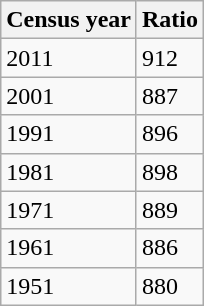<table class="wikitable sortable">
<tr>
<th>Census year</th>
<th>Ratio</th>
</tr>
<tr>
<td>2011</td>
<td>912</td>
</tr>
<tr>
<td>2001</td>
<td>887</td>
</tr>
<tr>
<td>1991</td>
<td>896</td>
</tr>
<tr>
<td>1981</td>
<td>898</td>
</tr>
<tr>
<td>1971</td>
<td>889</td>
</tr>
<tr>
<td>1961</td>
<td>886</td>
</tr>
<tr>
<td>1951</td>
<td>880</td>
</tr>
</table>
